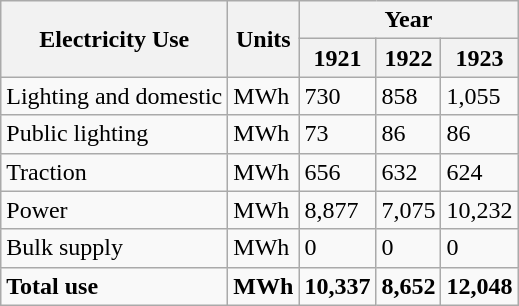<table class="wikitable">
<tr>
<th rowspan="2">Electricity  Use</th>
<th rowspan="2">Units</th>
<th colspan="3">Year</th>
</tr>
<tr>
<th>1921</th>
<th>1922</th>
<th>1923</th>
</tr>
<tr>
<td>Lighting  and domestic</td>
<td>MWh</td>
<td>730</td>
<td>858</td>
<td>1,055</td>
</tr>
<tr>
<td>Public  lighting</td>
<td>MWh</td>
<td>73</td>
<td>86</td>
<td>86</td>
</tr>
<tr>
<td>Traction</td>
<td>MWh</td>
<td>656</td>
<td>632</td>
<td>624</td>
</tr>
<tr>
<td>Power</td>
<td>MWh</td>
<td>8,877</td>
<td>7,075</td>
<td>10,232</td>
</tr>
<tr>
<td>Bulk  supply</td>
<td>MWh</td>
<td>0</td>
<td>0</td>
<td>0</td>
</tr>
<tr>
<td><strong>Total  use</strong></td>
<td><strong>MWh</strong></td>
<td><strong>10,337</strong></td>
<td><strong>8,652</strong></td>
<td><strong>12,048</strong></td>
</tr>
</table>
